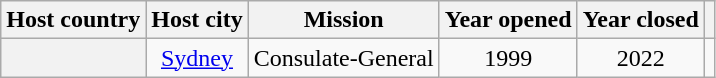<table class="wikitable plainrowheaders" style="text-align:center;">
<tr>
<th scope="col">Host country</th>
<th scope="col">Host city</th>
<th scope="col">Mission</th>
<th scope="col">Year opened</th>
<th scope="col">Year closed</th>
<th scope="col"></th>
</tr>
<tr>
<th scope="row"></th>
<td><a href='#'>Sydney</a></td>
<td>Consulate-General</td>
<td>1999</td>
<td>2022</td>
<td></td>
</tr>
</table>
